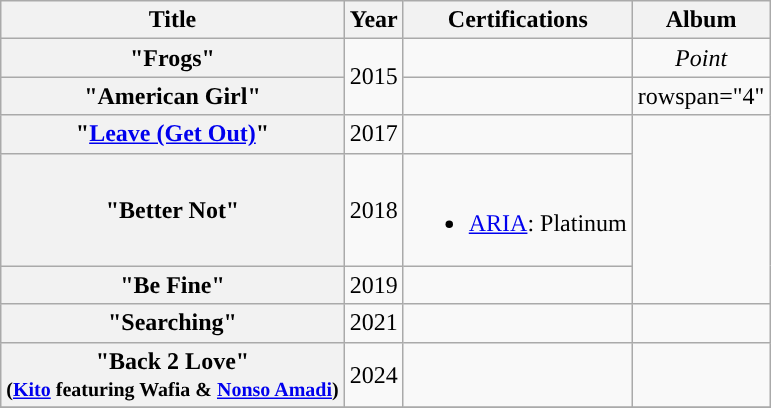<table class="wikitable plainrowheaders" style="text-align:center;">
<tr>
<th>Title</th>
<th>Year</th>
<th>Certifications</th>
<th>Album</th>
</tr>
<tr>
<th scope="row">"Frogs"<br></th>
<td rowspan="2">2015</td>
<td></td>
<td><em>Point</em></td>
</tr>
<tr>
<th scope="row">"American Girl"<br></th>
<td></td>
<td>rowspan="4" </td>
</tr>
<tr>
<th scope="row">"<a href='#'>Leave (Get Out)</a>"<br></th>
<td>2017</td>
<td></td>
</tr>
<tr>
<th scope="row">"Better Not"<br></th>
<td>2018</td>
<td><br><ul><li><a href='#'>ARIA</a>: Platinum</li></ul></td>
</tr>
<tr>
<th scope="row">"Be Fine"<br></th>
<td>2019</td>
<td></td>
</tr>
<tr>
<th scope="row">"Searching"<br></th>
<td>2021</td>
<td></td>
<td></td>
</tr>
<tr>
<th scope="row">"Back 2 Love" <br><small>(<a href='#'>Kito</a> featuring Wafia & <a href='#'>Nonso Amadi</a>)</small></th>
<td>2024</td>
<td></td>
<td></td>
</tr>
<tr>
</tr>
</table>
